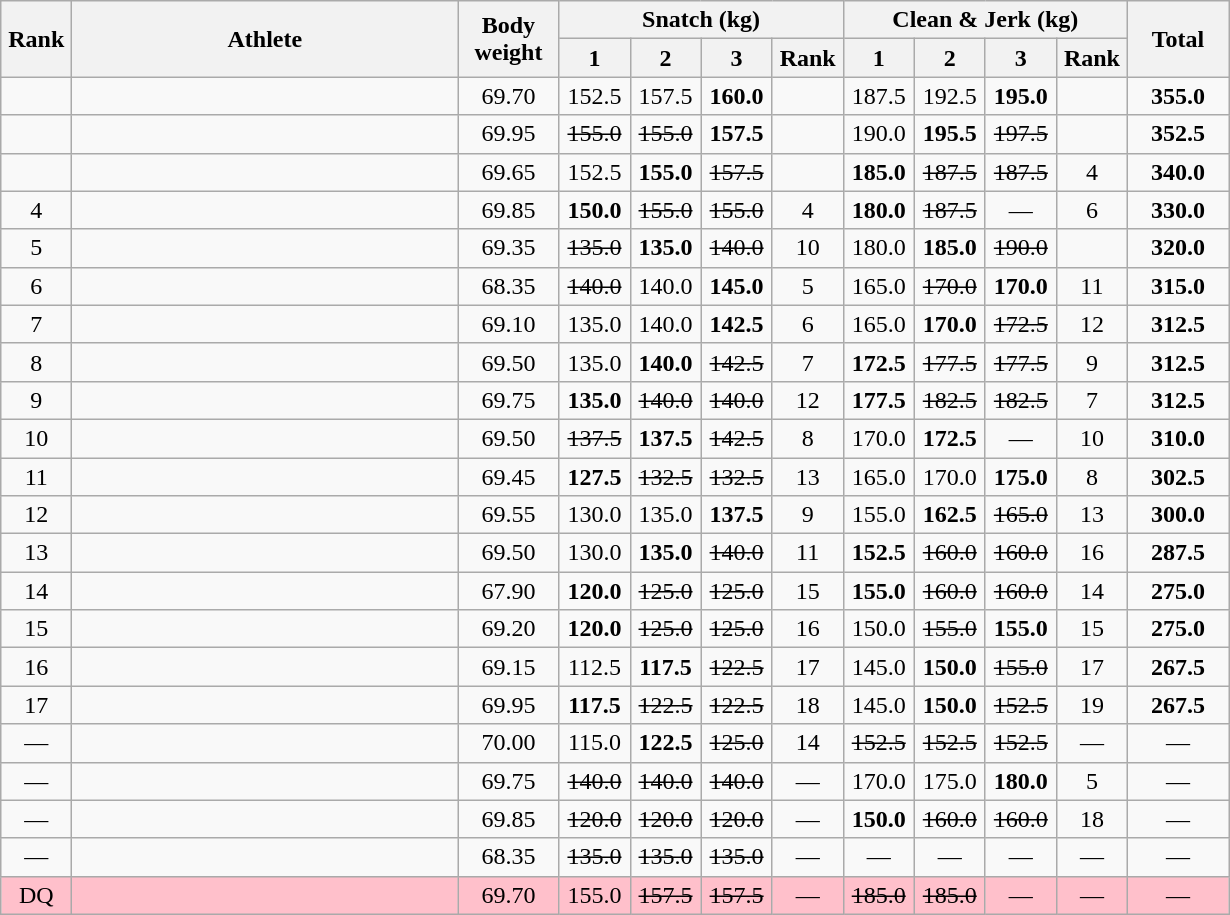<table class = "wikitable" style="text-align:center;">
<tr>
<th rowspan=2 width=40>Rank</th>
<th rowspan=2 width=250>Athlete</th>
<th rowspan=2 width=60>Body weight</th>
<th colspan=4>Snatch (kg)</th>
<th colspan=4>Clean & Jerk (kg)</th>
<th rowspan=2 width=60>Total</th>
</tr>
<tr>
<th width=40>1</th>
<th width=40>2</th>
<th width=40>3</th>
<th width=40>Rank</th>
<th width=40>1</th>
<th width=40>2</th>
<th width=40>3</th>
<th width=40>Rank</th>
</tr>
<tr>
<td></td>
<td align=left></td>
<td>69.70</td>
<td>152.5</td>
<td>157.5</td>
<td><strong>160.0</strong></td>
<td></td>
<td>187.5</td>
<td>192.5</td>
<td><strong>195.0</strong></td>
<td></td>
<td><strong>355.0</strong></td>
</tr>
<tr>
<td></td>
<td align=left></td>
<td>69.95</td>
<td><s>155.0 </s></td>
<td><s>155.0 </s></td>
<td><strong>157.5</strong></td>
<td></td>
<td>190.0</td>
<td><strong>195.5</strong></td>
<td><s>197.5 </s></td>
<td></td>
<td><strong>352.5</strong></td>
</tr>
<tr>
<td></td>
<td align=left></td>
<td>69.65</td>
<td>152.5</td>
<td><strong>155.0</strong></td>
<td><s>157.5 </s></td>
<td></td>
<td><strong>185.0</strong></td>
<td><s>187.5 </s></td>
<td><s>187.5 </s></td>
<td>4</td>
<td><strong>340.0</strong></td>
</tr>
<tr>
<td>4</td>
<td align=left></td>
<td>69.85</td>
<td><strong>150.0</strong></td>
<td><s>155.0 </s></td>
<td><s>155.0 </s></td>
<td>4</td>
<td><strong>180.0</strong></td>
<td><s>187.5 </s></td>
<td>—</td>
<td>6</td>
<td><strong>330.0</strong></td>
</tr>
<tr>
<td>5</td>
<td align=left></td>
<td>69.35</td>
<td><s>135.0 </s></td>
<td><strong>135.0</strong></td>
<td><s>140.0 </s></td>
<td>10</td>
<td>180.0</td>
<td><strong>185.0</strong></td>
<td><s>190.0 </s></td>
<td></td>
<td><strong>320.0</strong></td>
</tr>
<tr>
<td>6</td>
<td align=left></td>
<td>68.35</td>
<td><s>140.0 </s></td>
<td>140.0</td>
<td><strong>145.0</strong></td>
<td>5</td>
<td>165.0</td>
<td><s>170.0 </s></td>
<td><strong>170.0</strong></td>
<td>11</td>
<td><strong>315.0</strong></td>
</tr>
<tr>
<td>7</td>
<td align=left></td>
<td>69.10</td>
<td>135.0</td>
<td>140.0</td>
<td><strong>142.5</strong></td>
<td>6</td>
<td>165.0</td>
<td><strong>170.0</strong></td>
<td><s>172.5 </s></td>
<td>12</td>
<td><strong>312.5</strong></td>
</tr>
<tr>
<td>8</td>
<td align=left></td>
<td>69.50</td>
<td>135.0</td>
<td><strong>140.0</strong></td>
<td><s>142.5 </s></td>
<td>7</td>
<td><strong>172.5</strong></td>
<td><s>177.5 </s></td>
<td><s>177.5 </s></td>
<td>9</td>
<td><strong>312.5</strong></td>
</tr>
<tr>
<td>9</td>
<td align=left></td>
<td>69.75</td>
<td><strong>135.0</strong></td>
<td><s>140.0 </s></td>
<td><s>140.0 </s></td>
<td>12</td>
<td><strong>177.5</strong></td>
<td><s>182.5 </s></td>
<td><s>182.5 </s></td>
<td>7</td>
<td><strong>312.5</strong></td>
</tr>
<tr>
<td>10</td>
<td align=left></td>
<td>69.50</td>
<td><s>137.5 </s></td>
<td><strong>137.5</strong></td>
<td><s>142.5 </s></td>
<td>8</td>
<td>170.0</td>
<td><strong>172.5</strong></td>
<td>—</td>
<td>10</td>
<td><strong>310.0</strong></td>
</tr>
<tr>
<td>11</td>
<td align=left></td>
<td>69.45</td>
<td><strong>127.5</strong></td>
<td><s>132.5 </s></td>
<td><s>132.5 </s></td>
<td>13</td>
<td>165.0</td>
<td>170.0</td>
<td><strong>175.0</strong></td>
<td>8</td>
<td><strong>302.5</strong></td>
</tr>
<tr>
<td>12</td>
<td align=left></td>
<td>69.55</td>
<td>130.0</td>
<td>135.0</td>
<td><strong>137.5</strong></td>
<td>9</td>
<td>155.0</td>
<td><strong>162.5</strong></td>
<td><s>165.0 </s></td>
<td>13</td>
<td><strong>300.0</strong></td>
</tr>
<tr>
<td>13</td>
<td align=left></td>
<td>69.50</td>
<td>130.0</td>
<td><strong>135.0</strong></td>
<td><s>140.0 </s></td>
<td>11</td>
<td><strong>152.5</strong></td>
<td><s>160.0 </s></td>
<td><s>160.0 </s></td>
<td>16</td>
<td><strong>287.5</strong></td>
</tr>
<tr>
<td>14</td>
<td align=left></td>
<td>67.90</td>
<td><strong>120.0</strong></td>
<td><s>125.0 </s></td>
<td><s>125.0 </s></td>
<td>15</td>
<td><strong>155.0</strong></td>
<td><s>160.0 </s></td>
<td><s>160.0 </s></td>
<td>14</td>
<td><strong>275.0</strong></td>
</tr>
<tr>
<td>15</td>
<td align=left></td>
<td>69.20</td>
<td><strong>120.0</strong></td>
<td><s>125.0 </s></td>
<td><s>125.0 </s></td>
<td>16</td>
<td>150.0</td>
<td><s>155.0 </s></td>
<td><strong>155.0</strong></td>
<td>15</td>
<td><strong>275.0</strong></td>
</tr>
<tr>
<td>16</td>
<td align=left></td>
<td>69.15</td>
<td>112.5</td>
<td><strong>117.5</strong></td>
<td><s>122.5 </s></td>
<td>17</td>
<td>145.0</td>
<td><strong>150.0</strong></td>
<td><s>155.0 </s></td>
<td>17</td>
<td><strong>267.5</strong></td>
</tr>
<tr>
<td>17</td>
<td align=left></td>
<td>69.95</td>
<td><strong>117.5</strong></td>
<td><s>122.5 </s></td>
<td><s>122.5 </s></td>
<td>18</td>
<td>145.0</td>
<td><strong>150.0</strong></td>
<td><s>152.5 </s></td>
<td>19</td>
<td><strong>267.5</strong></td>
</tr>
<tr>
<td>—</td>
<td align=left></td>
<td>70.00</td>
<td>115.0</td>
<td><strong>122.5</strong></td>
<td><s>125.0 </s></td>
<td>14</td>
<td><s>152.5 </s></td>
<td><s>152.5 </s></td>
<td><s>152.5 </s></td>
<td>—</td>
<td>—</td>
</tr>
<tr>
<td>—</td>
<td align=left></td>
<td>69.75</td>
<td><s>140.0 </s></td>
<td><s>140.0 </s></td>
<td><s>140.0 </s></td>
<td>—</td>
<td>170.0</td>
<td>175.0</td>
<td><strong>180.0</strong></td>
<td>5</td>
<td>—</td>
</tr>
<tr>
<td>—</td>
<td align=left></td>
<td>69.85</td>
<td><s>120.0 </s></td>
<td><s>120.0 </s></td>
<td><s>120.0 </s></td>
<td>—</td>
<td><strong>150.0</strong></td>
<td><s>160.0 </s></td>
<td><s>160.0 </s></td>
<td>18</td>
<td>—</td>
</tr>
<tr>
<td>—</td>
<td align=left></td>
<td>68.35</td>
<td><s>135.0 </s></td>
<td><s>135.0 </s></td>
<td><s>135.0 </s></td>
<td>—</td>
<td>—</td>
<td>—</td>
<td>—</td>
<td>—</td>
<td>—</td>
</tr>
<tr bgcolor=pink>
<td>DQ</td>
<td align=left></td>
<td>69.70</td>
<td>155.0</td>
<td><s>157.5 </s></td>
<td><s>157.5 </s></td>
<td>—</td>
<td><s>185.0 </s></td>
<td><s>185.0 </s></td>
<td>—</td>
<td>—</td>
<td>—</td>
</tr>
</table>
